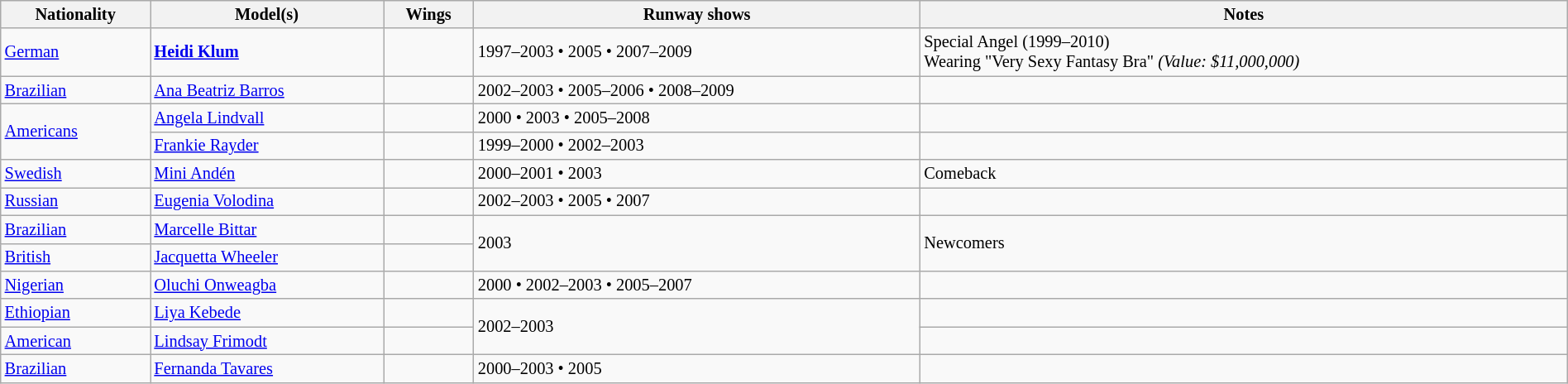<table class="sortable wikitable"  style="font-size:85%; width:100%;">
<tr>
<th>Nationality</th>
<th>Model(s)</th>
<th>Wings</th>
<th>Runway shows</th>
<th>Notes</th>
</tr>
<tr>
<td> <a href='#'>German</a></td>
<td><strong><a href='#'>Heidi Klum</a></strong></td>
<td></td>
<td>1997–2003 • 2005 • 2007–2009</td>
<td> Special Angel (1999–2010)<br>Wearing "Very Sexy Fantasy Bra" <em>(Value: $11,000,000)</em></td>
</tr>
<tr>
<td> <a href='#'>Brazilian</a></td>
<td><a href='#'>Ana Beatriz Barros</a></td>
<td></td>
<td>2002–2003 • 2005–2006 • 2008–2009</td>
<td></td>
</tr>
<tr>
<td rowspan="2"> <a href='#'>Americans</a></td>
<td><a href='#'>Angela Lindvall</a></td>
<td></td>
<td>2000 • 2003 • 2005–2008</td>
<td></td>
</tr>
<tr>
<td><a href='#'>Frankie Rayder</a></td>
<td></td>
<td>1999–2000 • 2002–2003</td>
<td></td>
</tr>
<tr>
<td> <a href='#'>Swedish</a></td>
<td><a href='#'>Mini Andén</a></td>
<td></td>
<td>2000–2001 • 2003</td>
<td>Comeback</td>
</tr>
<tr>
<td> <a href='#'>Russian</a></td>
<td><a href='#'>Eugenia Volodina</a></td>
<td></td>
<td>2002–2003 • 2005 • 2007</td>
<td></td>
</tr>
<tr>
<td> <a href='#'>Brazilian</a></td>
<td><a href='#'>Marcelle Bittar</a></td>
<td align="center"></td>
<td rowspan="2">2003</td>
<td rowspan="2">Newcomers</td>
</tr>
<tr>
<td> <a href='#'>British</a></td>
<td><a href='#'>Jacquetta Wheeler</a></td>
<td></td>
</tr>
<tr>
<td> <a href='#'>Nigerian</a></td>
<td><a href='#'>Oluchi Onweagba</a></td>
<td></td>
<td>2000 • 2002–2003 • 2005–2007</td>
<td></td>
</tr>
<tr>
<td> <a href='#'>Ethiopian</a></td>
<td><a href='#'>Liya Kebede</a></td>
<td></td>
<td rowspan="2">2002–2003</td>
<td></td>
</tr>
<tr>
<td> <a href='#'>American</a></td>
<td><a href='#'>Lindsay Frimodt</a></td>
<td></td>
<td></td>
</tr>
<tr>
<td> <a href='#'>Brazilian</a></td>
<td><a href='#'>Fernanda Tavares</a></td>
<td></td>
<td>2000–2003 • 2005</td>
<td></td>
</tr>
</table>
